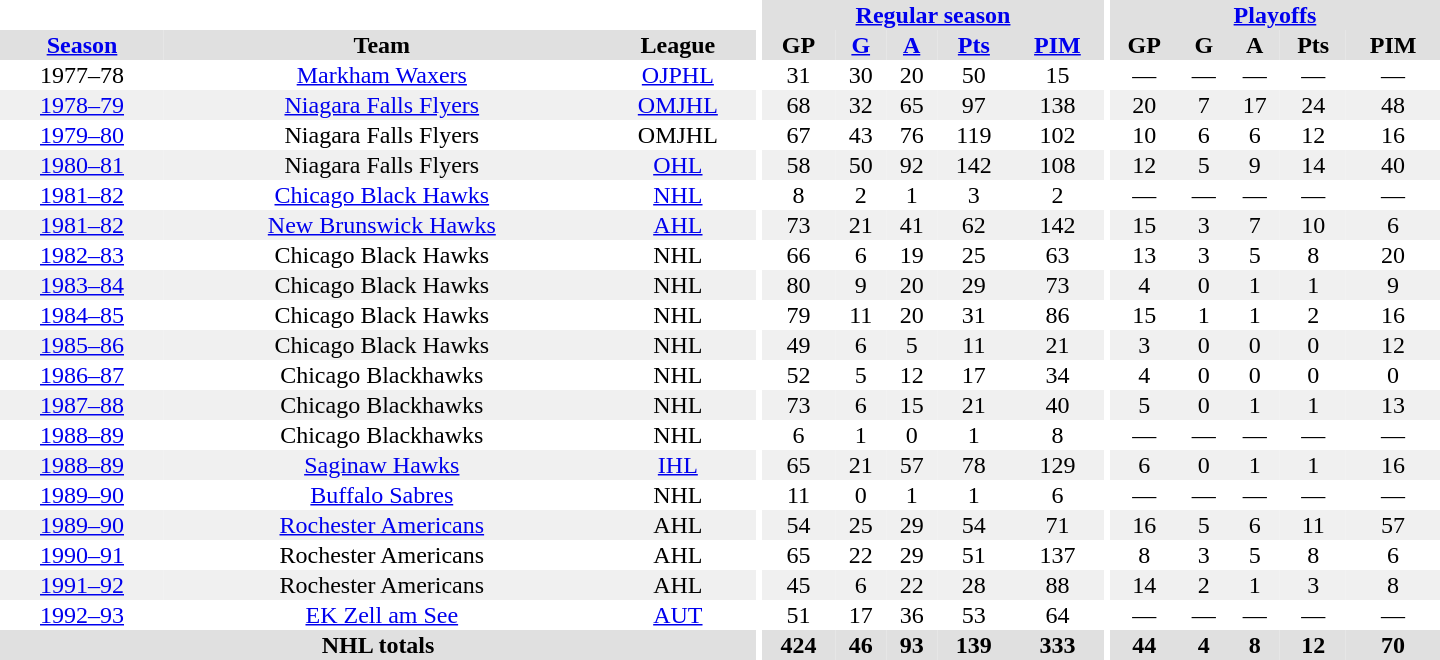<table border="0" cellpadding="1" cellspacing="0" style="text-align:center; width:60em">
<tr bgcolor="#e0e0e0">
<th colspan="3" bgcolor="#ffffff"></th>
<th rowspan="100" bgcolor="#ffffff"></th>
<th colspan="5"><a href='#'>Regular season</a></th>
<th rowspan="100" bgcolor="#ffffff"></th>
<th colspan="5"><a href='#'>Playoffs</a></th>
</tr>
<tr bgcolor="#e0e0e0">
<th><a href='#'>Season</a></th>
<th>Team</th>
<th>League</th>
<th>GP</th>
<th><a href='#'>G</a></th>
<th><a href='#'>A</a></th>
<th><a href='#'>Pts</a></th>
<th><a href='#'>PIM</a></th>
<th>GP</th>
<th>G</th>
<th>A</th>
<th>Pts</th>
<th>PIM</th>
</tr>
<tr>
<td>1977–78</td>
<td><a href='#'>Markham Waxers</a></td>
<td><a href='#'>OJPHL</a></td>
<td>31</td>
<td>30</td>
<td>20</td>
<td>50</td>
<td>15</td>
<td>—</td>
<td>—</td>
<td>—</td>
<td>—</td>
<td>—</td>
</tr>
<tr bgcolor="#f0f0f0">
<td><a href='#'>1978–79</a></td>
<td><a href='#'>Niagara Falls Flyers</a></td>
<td><a href='#'>OMJHL</a></td>
<td>68</td>
<td>32</td>
<td>65</td>
<td>97</td>
<td>138</td>
<td>20</td>
<td>7</td>
<td>17</td>
<td>24</td>
<td>48</td>
</tr>
<tr>
<td><a href='#'>1979–80</a></td>
<td>Niagara Falls Flyers</td>
<td>OMJHL</td>
<td>67</td>
<td>43</td>
<td>76</td>
<td>119</td>
<td>102</td>
<td>10</td>
<td>6</td>
<td>6</td>
<td>12</td>
<td>16</td>
</tr>
<tr bgcolor="#f0f0f0">
<td><a href='#'>1980–81</a></td>
<td>Niagara Falls Flyers</td>
<td><a href='#'>OHL</a></td>
<td>58</td>
<td>50</td>
<td>92</td>
<td>142</td>
<td>108</td>
<td>12</td>
<td>5</td>
<td>9</td>
<td>14</td>
<td>40</td>
</tr>
<tr>
<td><a href='#'>1981–82</a></td>
<td><a href='#'>Chicago Black Hawks</a></td>
<td><a href='#'>NHL</a></td>
<td>8</td>
<td>2</td>
<td>1</td>
<td>3</td>
<td>2</td>
<td>—</td>
<td>—</td>
<td>—</td>
<td>—</td>
<td>—</td>
</tr>
<tr bgcolor="#f0f0f0">
<td><a href='#'>1981–82</a></td>
<td><a href='#'>New Brunswick Hawks</a></td>
<td><a href='#'>AHL</a></td>
<td>73</td>
<td>21</td>
<td>41</td>
<td>62</td>
<td>142</td>
<td>15</td>
<td>3</td>
<td>7</td>
<td>10</td>
<td>6</td>
</tr>
<tr>
<td><a href='#'>1982–83</a></td>
<td>Chicago Black Hawks</td>
<td>NHL</td>
<td>66</td>
<td>6</td>
<td>19</td>
<td>25</td>
<td>63</td>
<td>13</td>
<td>3</td>
<td>5</td>
<td>8</td>
<td>20</td>
</tr>
<tr bgcolor="#f0f0f0">
<td><a href='#'>1983–84</a></td>
<td>Chicago Black Hawks</td>
<td>NHL</td>
<td>80</td>
<td>9</td>
<td>20</td>
<td>29</td>
<td>73</td>
<td>4</td>
<td>0</td>
<td>1</td>
<td>1</td>
<td>9</td>
</tr>
<tr>
<td><a href='#'>1984–85</a></td>
<td>Chicago Black Hawks</td>
<td>NHL</td>
<td>79</td>
<td>11</td>
<td>20</td>
<td>31</td>
<td>86</td>
<td>15</td>
<td>1</td>
<td>1</td>
<td>2</td>
<td>16</td>
</tr>
<tr bgcolor="#f0f0f0">
<td><a href='#'>1985–86</a></td>
<td>Chicago Black Hawks</td>
<td>NHL</td>
<td>49</td>
<td>6</td>
<td>5</td>
<td>11</td>
<td>21</td>
<td>3</td>
<td>0</td>
<td>0</td>
<td>0</td>
<td>12</td>
</tr>
<tr>
<td><a href='#'>1986–87</a></td>
<td>Chicago Blackhawks</td>
<td>NHL</td>
<td>52</td>
<td>5</td>
<td>12</td>
<td>17</td>
<td>34</td>
<td>4</td>
<td>0</td>
<td>0</td>
<td>0</td>
<td>0</td>
</tr>
<tr bgcolor="#f0f0f0">
<td><a href='#'>1987–88</a></td>
<td>Chicago Blackhawks</td>
<td>NHL</td>
<td>73</td>
<td>6</td>
<td>15</td>
<td>21</td>
<td>40</td>
<td>5</td>
<td>0</td>
<td>1</td>
<td>1</td>
<td>13</td>
</tr>
<tr>
<td><a href='#'>1988–89</a></td>
<td>Chicago Blackhawks</td>
<td>NHL</td>
<td>6</td>
<td>1</td>
<td>0</td>
<td>1</td>
<td>8</td>
<td>—</td>
<td>—</td>
<td>—</td>
<td>—</td>
<td>—</td>
</tr>
<tr bgcolor="#f0f0f0">
<td><a href='#'>1988–89</a></td>
<td><a href='#'>Saginaw Hawks</a></td>
<td><a href='#'>IHL</a></td>
<td>65</td>
<td>21</td>
<td>57</td>
<td>78</td>
<td>129</td>
<td>6</td>
<td>0</td>
<td>1</td>
<td>1</td>
<td>16</td>
</tr>
<tr>
<td><a href='#'>1989–90</a></td>
<td><a href='#'>Buffalo Sabres</a></td>
<td>NHL</td>
<td>11</td>
<td>0</td>
<td>1</td>
<td>1</td>
<td>6</td>
<td>—</td>
<td>—</td>
<td>—</td>
<td>—</td>
<td>—</td>
</tr>
<tr bgcolor="#f0f0f0">
<td><a href='#'>1989–90</a></td>
<td><a href='#'>Rochester Americans</a></td>
<td>AHL</td>
<td>54</td>
<td>25</td>
<td>29</td>
<td>54</td>
<td>71</td>
<td>16</td>
<td>5</td>
<td>6</td>
<td>11</td>
<td>57</td>
</tr>
<tr>
<td><a href='#'>1990–91</a></td>
<td>Rochester Americans</td>
<td>AHL</td>
<td>65</td>
<td>22</td>
<td>29</td>
<td>51</td>
<td>137</td>
<td>8</td>
<td>3</td>
<td>5</td>
<td>8</td>
<td>6</td>
</tr>
<tr bgcolor="#f0f0f0">
<td><a href='#'>1991–92</a></td>
<td>Rochester Americans</td>
<td>AHL</td>
<td>45</td>
<td>6</td>
<td>22</td>
<td>28</td>
<td>88</td>
<td>14</td>
<td>2</td>
<td>1</td>
<td>3</td>
<td>8</td>
</tr>
<tr>
<td><a href='#'>1992–93</a></td>
<td><a href='#'>EK Zell am See</a></td>
<td><a href='#'>AUT</a></td>
<td>51</td>
<td>17</td>
<td>36</td>
<td>53</td>
<td>64</td>
<td>—</td>
<td>—</td>
<td>—</td>
<td>—</td>
<td>—</td>
</tr>
<tr bgcolor="#e0e0e0">
<th colspan="3">NHL totals</th>
<th>424</th>
<th>46</th>
<th>93</th>
<th>139</th>
<th>333</th>
<th>44</th>
<th>4</th>
<th>8</th>
<th>12</th>
<th>70</th>
</tr>
</table>
